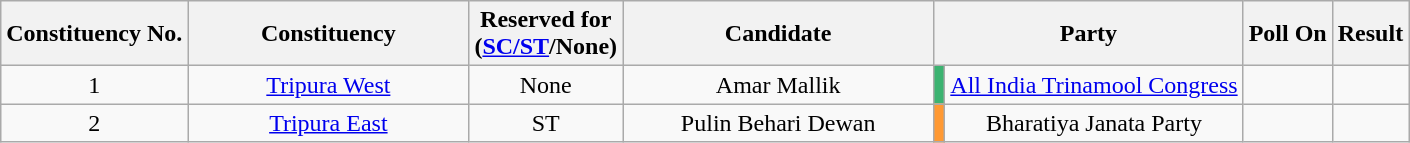<table class="wikitable sortable" style="text-align:center">
<tr>
<th>Constituency No.</th>
<th style="width:180px;">Constituency</th>
<th>Reserved for<br>(<a href='#'>SC/ST</a>/None)</th>
<th style="width:200px;">Candidate</th>
<th colspan="2">Party</th>
<th>Poll On</th>
<th>Result</th>
</tr>
<tr>
<td style="text-align:center;">1</td>
<td><a href='#'>Tripura West</a></td>
<td>None</td>
<td>Amar Mallik</td>
<td bgcolor=#3CB371></td>
<td><a href='#'>All India Trinamool Congress</a></td>
<td></td>
<td></td>
</tr>
<tr>
<td style="text-align:center;">2</td>
<td><a href='#'>Tripura East</a></td>
<td>ST</td>
<td>Pulin Behari Dewan</td>
<td bgcolor=#FF9933></td>
<td>Bharatiya Janata Party</td>
<td></td>
<td></td>
</tr>
</table>
